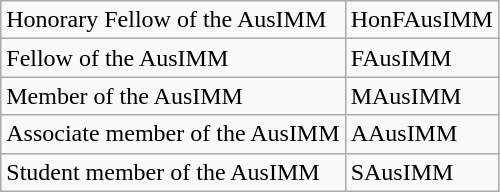<table class="wikitable">
<tr>
<td> Honorary Fellow of the AusIMM</td>
<td>HonFAusIMM</td>
</tr>
<tr>
<td> Fellow of the AusIMM</td>
<td>FAusIMM</td>
</tr>
<tr>
<td> Member of the AusIMM</td>
<td>MAusIMM</td>
</tr>
<tr>
<td> Associate member of the AusIMM</td>
<td>AAusIMM</td>
</tr>
<tr>
<td> Student member of the AusIMM</td>
<td>SAusIMM</td>
</tr>
</table>
